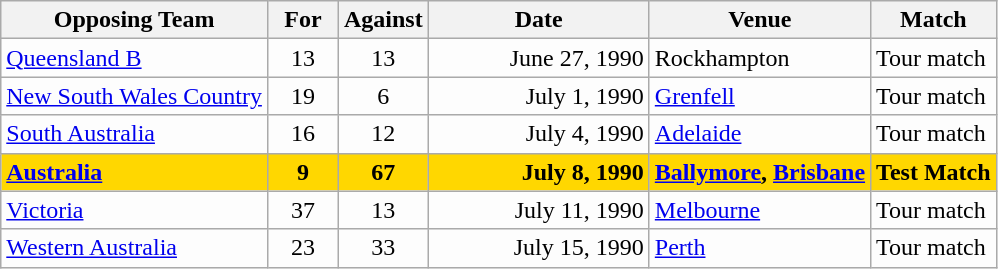<table class="wikitable">
<tr>
<th>Opposing Team</th>
<th>For</th>
<th>Against</th>
<th>Date</th>
<th>Venue</th>
<th>Match</th>
</tr>
<tr bgcolor=#fdfdfd>
<td><a href='#'>Queensland B</a></td>
<td align=center width=40>13</td>
<td align=center width=40>13</td>
<td width=140 align=right>June 27, 1990</td>
<td>Rockhampton</td>
<td>Tour match</td>
</tr>
<tr bgcolor=#fdfdfd>
<td><a href='#'>New South Wales Country</a></td>
<td align=center width=40>19</td>
<td align=center width=40>6</td>
<td width=140 align=right>July 1, 1990</td>
<td><a href='#'>Grenfell</a></td>
<td>Tour match</td>
</tr>
<tr bgcolor=#fdfdfd>
<td><a href='#'>South Australia</a></td>
<td align=center width=40>16</td>
<td align=center width=40>12</td>
<td width=140 align=right>July 4, 1990</td>
<td><a href='#'>Adelaide</a></td>
<td>Tour match</td>
</tr>
<tr bgcolor=gold>
<td><strong><a href='#'>Australia</a></strong></td>
<td align=center width=40><strong>9</strong></td>
<td align=center width=40><strong>67</strong></td>
<td width=140 align=right><strong>July 8, 1990</strong></td>
<td><strong><a href='#'>Ballymore</a>, <a href='#'>Brisbane</a></strong></td>
<td><strong>Test Match</strong></td>
</tr>
<tr bgcolor=#fdfdfd>
<td><a href='#'>Victoria</a></td>
<td align=center width=40>37</td>
<td align=center width=40>13</td>
<td width=140 align=right>July 11, 1990</td>
<td><a href='#'>Melbourne</a></td>
<td>Tour match</td>
</tr>
<tr bgcolor=#fdfdfd>
<td><a href='#'>Western Australia</a></td>
<td align=center width=40>23</td>
<td align=center width=40>33</td>
<td width=140 align=right>July 15, 1990</td>
<td><a href='#'>Perth</a></td>
<td>Tour match</td>
</tr>
</table>
